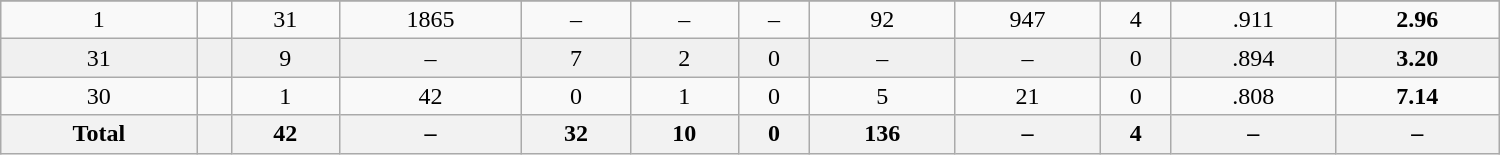<table class="wikitable sortable" width ="1000">
<tr align="center">
</tr>
<tr align="center">
<td>1</td>
<td></td>
<td>31</td>
<td>1865</td>
<td>–</td>
<td>–</td>
<td>–</td>
<td>92</td>
<td>947</td>
<td>4</td>
<td>.911</td>
<td><strong>2.96</strong></td>
</tr>
<tr align="center" bgcolor="#f0f0f0">
<td>31</td>
<td></td>
<td>9</td>
<td>–</td>
<td>7</td>
<td>2</td>
<td>0</td>
<td>–</td>
<td>–</td>
<td>0</td>
<td>.894</td>
<td><strong>3.20</strong></td>
</tr>
<tr align="center">
<td>30</td>
<td></td>
<td>1</td>
<td>42</td>
<td>0</td>
<td>1</td>
<td>0</td>
<td>5</td>
<td>21</td>
<td>0</td>
<td>.808</td>
<td><strong>7.14</strong></td>
</tr>
<tr>
<th>Total</th>
<th></th>
<th>42</th>
<th>–</th>
<th>32</th>
<th>10</th>
<th>0</th>
<th>136</th>
<th>–</th>
<th>4</th>
<th>–</th>
<th>–</th>
</tr>
</table>
